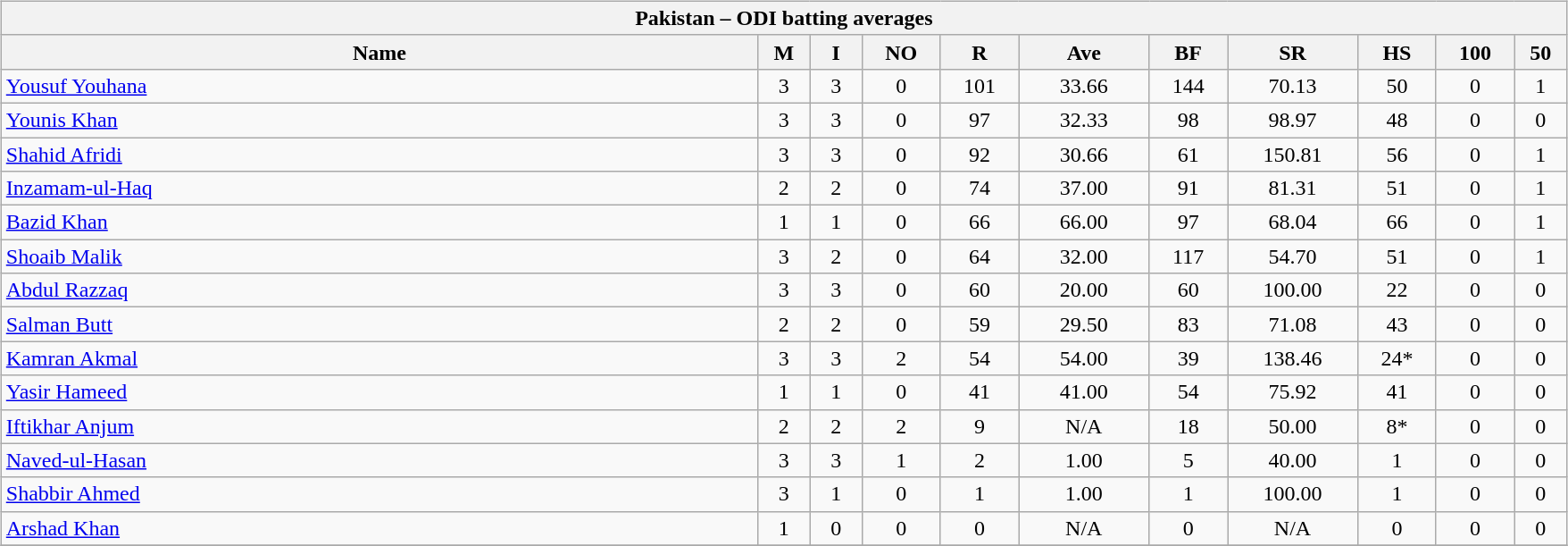<table width="100%">
<tr>
<td width=60%><br><table class="wikitable">
<tr>
<th colspan="11"> Pakistan – ODI batting averages</th>
</tr>
<tr>
<th width=29%>Name</th>
<th width=2%>M</th>
<th width=2%>I</th>
<th width=3%>NO</th>
<th width=3%>R</th>
<th width=5%>Ave</th>
<th width=3%>BF</th>
<th width=5%>SR</th>
<th width=3%>HS</th>
<th width=3%>100</th>
<th width=2%>50</th>
</tr>
<tr align=center>
<td align=left><a href='#'>Yousuf Youhana</a></td>
<td>3</td>
<td>3</td>
<td>0</td>
<td>101</td>
<td>33.66</td>
<td>144</td>
<td>70.13</td>
<td>50</td>
<td>0</td>
<td>1</td>
</tr>
<tr align=center>
<td align=left><a href='#'>Younis Khan</a></td>
<td>3</td>
<td>3</td>
<td>0</td>
<td>97</td>
<td>32.33</td>
<td>98</td>
<td>98.97</td>
<td>48</td>
<td>0</td>
<td>0</td>
</tr>
<tr align=center>
<td align=left><a href='#'>Shahid Afridi</a></td>
<td>3</td>
<td>3</td>
<td>0</td>
<td>92</td>
<td>30.66</td>
<td>61</td>
<td>150.81</td>
<td>56</td>
<td>0</td>
<td>1</td>
</tr>
<tr align=center>
<td align=left><a href='#'>Inzamam-ul-Haq</a></td>
<td>2</td>
<td>2</td>
<td>0</td>
<td>74</td>
<td>37.00</td>
<td>91</td>
<td>81.31</td>
<td>51</td>
<td>0</td>
<td>1</td>
</tr>
<tr align=center>
<td align=left><a href='#'>Bazid Khan</a></td>
<td>1</td>
<td>1</td>
<td>0</td>
<td>66</td>
<td>66.00</td>
<td>97</td>
<td>68.04</td>
<td>66</td>
<td>0</td>
<td>1</td>
</tr>
<tr align=center>
<td align=left><a href='#'>Shoaib Malik</a></td>
<td>3</td>
<td>2</td>
<td>0</td>
<td>64</td>
<td>32.00</td>
<td>117</td>
<td>54.70</td>
<td>51</td>
<td>0</td>
<td>1</td>
</tr>
<tr align=center>
<td align=left><a href='#'>Abdul Razzaq</a></td>
<td>3</td>
<td>3</td>
<td>0</td>
<td>60</td>
<td>20.00</td>
<td>60</td>
<td>100.00</td>
<td>22</td>
<td>0</td>
<td>0</td>
</tr>
<tr align=center>
<td align=left><a href='#'>Salman Butt</a></td>
<td>2</td>
<td>2</td>
<td>0</td>
<td>59</td>
<td>29.50</td>
<td>83</td>
<td>71.08</td>
<td>43</td>
<td>0</td>
<td>0</td>
</tr>
<tr align=center>
<td align=left><a href='#'>Kamran Akmal</a></td>
<td>3</td>
<td>3</td>
<td>2</td>
<td>54</td>
<td>54.00</td>
<td>39</td>
<td>138.46</td>
<td>24*</td>
<td>0</td>
<td>0</td>
</tr>
<tr align=center>
<td align=left><a href='#'>Yasir Hameed</a></td>
<td>1</td>
<td>1</td>
<td>0</td>
<td>41</td>
<td>41.00</td>
<td>54</td>
<td>75.92</td>
<td>41</td>
<td>0</td>
<td>0</td>
</tr>
<tr align=center>
<td align=left><a href='#'>Iftikhar Anjum</a></td>
<td>2</td>
<td>2</td>
<td>2</td>
<td>9</td>
<td>N/A</td>
<td>18</td>
<td>50.00</td>
<td>8*</td>
<td>0</td>
<td>0</td>
</tr>
<tr align=center>
<td align=left><a href='#'>Naved-ul-Hasan</a></td>
<td>3</td>
<td>3</td>
<td>1</td>
<td>2</td>
<td>1.00</td>
<td>5</td>
<td>40.00</td>
<td>1</td>
<td>0</td>
<td>0</td>
</tr>
<tr align=center>
<td align=left><a href='#'>Shabbir Ahmed</a></td>
<td>3</td>
<td>1</td>
<td>0</td>
<td>1</td>
<td>1.00</td>
<td>1</td>
<td>100.00</td>
<td>1</td>
<td>0</td>
<td>0</td>
</tr>
<tr align=center>
<td align=left><a href='#'>Arshad Khan</a></td>
<td>1</td>
<td>0</td>
<td>0</td>
<td>0</td>
<td>N/A</td>
<td>0</td>
<td>N/A</td>
<td>0</td>
<td>0</td>
<td>0</td>
</tr>
<tr>
</tr>
</table>
</td>
</tr>
</table>
